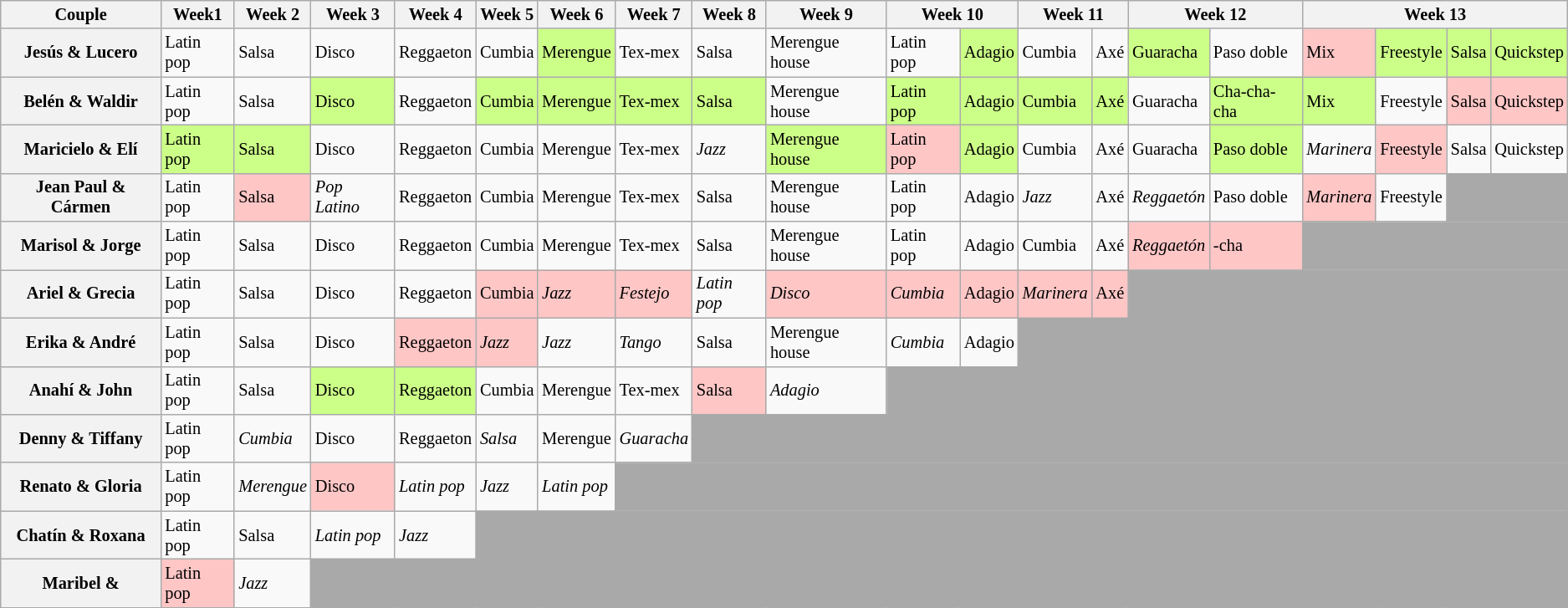<table class="wikitable" style="text-align:left; font-size:85%; line-height:16px;">
<tr>
<th>Couple</th>
<th>Week1</th>
<th>Week 2</th>
<th>Week 3</th>
<th>Week 4</th>
<th>Week 5</th>
<th>Week 6</th>
<th>Week 7</th>
<th>Week 8</th>
<th>Week 9</th>
<th colspan=2>Week 10</th>
<th colspan=2>Week 11</th>
<th colspan=2>Week 12</th>
<th colspan=4>Week 13</th>
</tr>
<tr>
<th>Jesús & Lucero</th>
<td>Latin pop</td>
<td>Salsa</td>
<td>Disco</td>
<td>Reggaeton</td>
<td>Cumbia</td>
<td style="background:#ccff88;">Merengue</td>
<td>Tex-mex</td>
<td>Salsa</td>
<td>Merengue house</td>
<td>Latin pop</td>
<td style="background:#ccff88;">Adagio</td>
<td>Cumbia</td>
<td>Axé</td>
<td style="background:#ccff88;">Guaracha</td>
<td>Paso doble</td>
<td style="background:#ffc6c6;">Mix</td>
<td style="background:#ccff88;">Freestyle</td>
<td style="background:#ccff88;">Salsa</td>
<td style="background:#ccff88;">Quickstep</td>
</tr>
<tr>
<th>Belén & Waldir</th>
<td>Latin pop</td>
<td>Salsa</td>
<td style="background:#ccff88;">Disco</td>
<td>Reggaeton</td>
<td style="background:#ccff88;">Cumbia</td>
<td style="background:#ccff88;">Merengue</td>
<td style="background:#ccff88;">Tex-mex</td>
<td style="background:#ccff88;">Salsa</td>
<td>Merengue house</td>
<td style="background:#ccff88;">Latin pop</td>
<td style="background:#ccff88;">Adagio</td>
<td style="background:#ccff88;">Cumbia</td>
<td style="background:#ccff88;">Axé</td>
<td>Guaracha</td>
<td style="background:#ccff88;">Cha-cha-cha</td>
<td style="background:#ccff88;">Mix</td>
<td>Freestyle</td>
<td style="background:#ffc6c6;">Salsa</td>
<td style="background:#ffc6c6;">Quickstep</td>
</tr>
<tr>
<th>Maricielo & Elí</th>
<td style="background:#ccff88;">Latin pop</td>
<td style="background:#ccff88;">Salsa</td>
<td>Disco</td>
<td>Reggaeton</td>
<td>Cumbia</td>
<td>Merengue</td>
<td>Tex-mex</td>
<td><em>Jazz</em></td>
<td style="background:#ccff88;">Merengue house</td>
<td style="background:#ffc6c6;">Latin pop</td>
<td style="background:#ccff88;">Adagio</td>
<td>Cumbia</td>
<td>Axé</td>
<td>Guaracha</td>
<td style="background:#ccff88;">Paso doble</td>
<td><em>Marinera</em></td>
<td style="background:#ffc6c6;">Freestyle</td>
<td>Salsa</td>
<td>Quickstep</td>
</tr>
<tr>
<th>Jean Paul & Cármen</th>
<td>Latin pop</td>
<td style="background:#ffc6c6;">Salsa</td>
<td><em>Pop Latino</em></td>
<td>Reggaeton</td>
<td>Cumbia</td>
<td>Merengue</td>
<td>Tex-mex</td>
<td>Salsa</td>
<td>Merengue house</td>
<td>Latin pop</td>
<td>Adagio</td>
<td><em>Jazz</em></td>
<td>Axé</td>
<td><em>Reggaetón</em></td>
<td>Paso doble</td>
<td style="background:#ffc6c6;"><em>Marinera</em></td>
<td>Freestyle</td>
<td style="background:darkgrey;" colspan="2"></td>
</tr>
<tr>
<th>Marisol & Jorge</th>
<td>Latin pop</td>
<td>Salsa</td>
<td>Disco</td>
<td>Reggaeton</td>
<td>Cumbia</td>
<td>Merengue</td>
<td>Tex-mex</td>
<td>Salsa</td>
<td>Merengue house</td>
<td>Latin pop</td>
<td>Adagio</td>
<td>Cumbia</td>
<td>Axé</td>
<td style="background:#ffc6c6;"><em>Reggaetón</em></td>
<td style="background:#ffc6c6;">-cha</td>
<td style="background:darkgrey;" colspan="4"></td>
</tr>
<tr>
<th>Ariel & Grecia</th>
<td>Latin pop</td>
<td>Salsa</td>
<td>Disco</td>
<td>Reggaeton</td>
<td style="background:#ffc6c6;">Cumbia</td>
<td style="background:#ffc6c6;"><em>Jazz</em></td>
<td style="background:#ffc6c6;"><em>Festejo</em></td>
<td><em>Latin pop</em></td>
<td style="background:#ffc6c6;"><em>Disco</em></td>
<td style="background:#ffc6c6;"><em>Cumbia</em></td>
<td style="background:#ffc6c6;">Adagio</td>
<td style="background:#ffc6c6;"><em>Marinera</em></td>
<td style="background:#ffc6c6;">Axé</td>
<td style="background:darkgrey;" colspan="6"></td>
</tr>
<tr>
<th>Erika & André</th>
<td>Latin pop</td>
<td>Salsa</td>
<td>Disco</td>
<td style="background:#ffc6c6;">Reggaeton</td>
<td style="background:#ffc6c6;"><em>Jazz</em></td>
<td><em>Jazz</em></td>
<td><em>Tango</em></td>
<td>Salsa</td>
<td>Merengue house</td>
<td><em>Cumbia</em></td>
<td>Adagio</td>
<td style="background:darkgrey;" colspan="8"></td>
</tr>
<tr>
<th>Anahí & John</th>
<td>Latin pop</td>
<td>Salsa</td>
<td style="background:#ccff88;">Disco</td>
<td style="background:#ccff88;">Reggaeton</td>
<td>Cumbia</td>
<td>Merengue</td>
<td>Tex-mex</td>
<td style="background:#ffc6c6;">Salsa</td>
<td><em>Adagio</em></td>
<td style="background:darkgrey;" colspan="10"></td>
</tr>
<tr>
<th>Denny & Tiffany</th>
<td>Latin pop</td>
<td><em>Cumbia</em></td>
<td>Disco</td>
<td>Reggaeton</td>
<td><em>Salsa</em></td>
<td>Merengue</td>
<td><em>Guaracha</em></td>
<td style="background:darkgrey;" colspan="12"></td>
</tr>
<tr>
<th>Renato & Gloria</th>
<td>Latin pop</td>
<td><em>Merengue</em></td>
<td style="background:#ffc6c6;">Disco</td>
<td><em>Latin pop</em></td>
<td><em>Jazz</em></td>
<td><em>Latin pop</em></td>
<td style="background:darkgrey;" colspan="13"></td>
</tr>
<tr>
<th>Chatín & Roxana</th>
<td>Latin pop</td>
<td>Salsa</td>
<td><em>Latin pop</em></td>
<td><em>Jazz</em></td>
<td style="background:darkgrey;" colspan="15"></td>
</tr>
<tr>
<th>Maribel & </th>
<td style="background:#ffc6c6;">Latin pop</td>
<td><em>Jazz</em></td>
<td style="background:darkgrey;" colspan="17"></td>
</tr>
</table>
